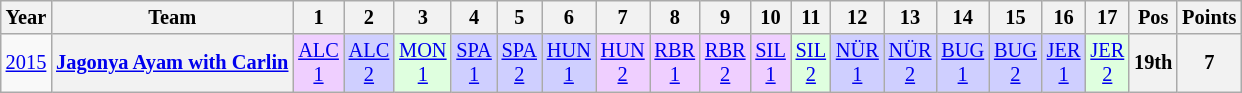<table class="wikitable" style="text-align:center; font-size:85%">
<tr>
<th>Year</th>
<th>Team</th>
<th>1</th>
<th>2</th>
<th>3</th>
<th>4</th>
<th>5</th>
<th>6</th>
<th>7</th>
<th>8</th>
<th>9</th>
<th>10</th>
<th>11</th>
<th>12</th>
<th>13</th>
<th>14</th>
<th>15</th>
<th>16</th>
<th>17</th>
<th>Pos</th>
<th>Points</th>
</tr>
<tr>
<td><a href='#'>2015</a></td>
<th nowrap><a href='#'>Jagonya Ayam with Carlin</a></th>
<td style="background:#EFCFFF;"><a href='#'>ALC<br>1</a><br></td>
<td style="background:#CFCFFF;"><a href='#'>ALC<br>2</a><br></td>
<td style="background:#DFFFDF;"><a href='#'>MON<br>1</a><br></td>
<td style="background:#CFCFFF;"><a href='#'>SPA<br>1</a><br></td>
<td style="background:#CFCFFF;"><a href='#'>SPA<br>2</a><br></td>
<td style="background:#CFCFFF;"><a href='#'>HUN<br>1</a><br></td>
<td style="background:#EFCFFF;"><a href='#'>HUN<br>2</a><br></td>
<td style="background:#EFCFFF;"><a href='#'>RBR<br>1</a><br></td>
<td style="background:#EFCFFF;"><a href='#'>RBR<br>2</a><br></td>
<td style="background:#EFCFFF;"><a href='#'>SIL<br>1</a><br></td>
<td style="background:#DFFFDF;"><a href='#'>SIL<br>2</a><br></td>
<td style="background:#CFCFFF;"><a href='#'>NÜR<br>1</a><br></td>
<td style="background:#CFCFFF;"><a href='#'>NÜR<br>2</a><br></td>
<td style="background:#CFCFFF;"><a href='#'>BUG<br>1</a><br></td>
<td style="background:#CFCFFF;"><a href='#'>BUG<br>2</a><br></td>
<td style="background:#CFCFFF;"><a href='#'>JER<br>1</a><br></td>
<td style="background:#DFFFDF;"><a href='#'>JER<br>2</a><br></td>
<th>19th</th>
<th>7</th>
</tr>
</table>
